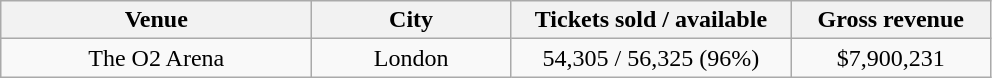<table class="wikitable" style="text-align:center">
<tr>
<th style="width:200px;">Venue</th>
<th style="width:125px;">City</th>
<th style="width:180px;">Tickets sold / available</th>
<th style="width:125px;">Gross revenue</th>
</tr>
<tr>
<td>The O2 Arena</td>
<td>London</td>
<td>54,305 / 56,325 (96%)</td>
<td>$7,900,231</td>
</tr>
</table>
